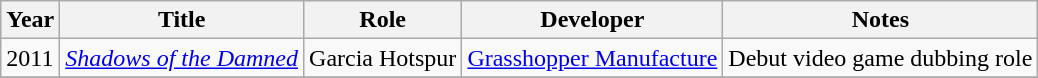<table class="wikitable sortable">
<tr>
<th>Year</th>
<th>Title</th>
<th>Role</th>
<th>Developer</th>
<th>Notes</th>
</tr>
<tr>
<td>2011</td>
<td><em><a href='#'>Shadows of the Damned</a></em></td>
<td>Garcia Hotspur</td>
<td><a href='#'>Grasshopper Manufacture</a></td>
<td>Debut video game dubbing role</td>
</tr>
<tr>
</tr>
</table>
